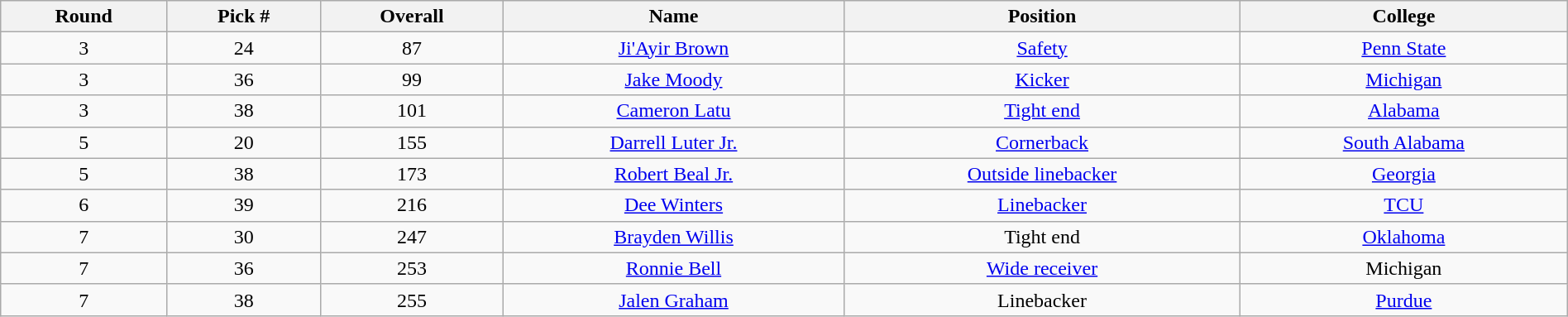<table class="wikitable sortable sortable" style="width: 100%; text-align:center">
<tr>
<th>Round</th>
<th>Pick #</th>
<th>Overall</th>
<th>Name</th>
<th>Position</th>
<th>College</th>
</tr>
<tr>
<td>3</td>
<td>24</td>
<td>87</td>
<td><a href='#'>Ji'Ayir Brown</a></td>
<td><a href='#'>Safety</a></td>
<td><a href='#'>Penn State</a></td>
</tr>
<tr>
<td>3</td>
<td>36</td>
<td>99</td>
<td><a href='#'>Jake Moody</a></td>
<td><a href='#'>Kicker</a></td>
<td><a href='#'>Michigan</a></td>
</tr>
<tr>
<td>3</td>
<td>38</td>
<td>101</td>
<td><a href='#'>Cameron Latu</a></td>
<td><a href='#'>Tight end</a></td>
<td><a href='#'>Alabama</a></td>
</tr>
<tr>
<td>5</td>
<td>20</td>
<td>155</td>
<td><a href='#'>Darrell Luter Jr.</a></td>
<td><a href='#'>Cornerback</a></td>
<td><a href='#'>South Alabama</a></td>
</tr>
<tr>
<td>5</td>
<td>38</td>
<td>173</td>
<td><a href='#'>Robert Beal Jr.</a></td>
<td><a href='#'>Outside linebacker</a></td>
<td><a href='#'>Georgia</a></td>
</tr>
<tr>
<td>6</td>
<td>39</td>
<td>216</td>
<td><a href='#'>Dee Winters</a></td>
<td><a href='#'>Linebacker</a></td>
<td><a href='#'>TCU</a></td>
</tr>
<tr>
<td>7</td>
<td>30</td>
<td>247</td>
<td><a href='#'>Brayden Willis</a></td>
<td>Tight end</td>
<td><a href='#'>Oklahoma</a></td>
</tr>
<tr>
<td>7</td>
<td>36</td>
<td>253</td>
<td><a href='#'>Ronnie Bell</a></td>
<td><a href='#'>Wide receiver</a></td>
<td>Michigan</td>
</tr>
<tr>
<td>7</td>
<td>38</td>
<td>255</td>
<td><a href='#'>Jalen Graham</a></td>
<td>Linebacker</td>
<td><a href='#'>Purdue</a></td>
</tr>
</table>
